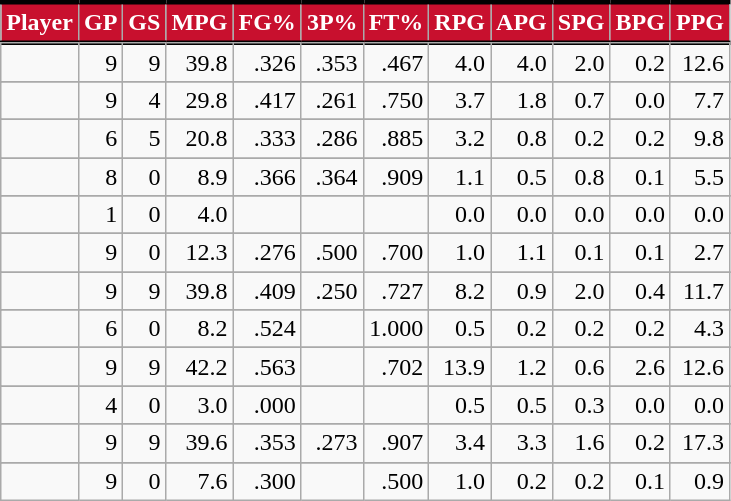<table class="wikitable sortable" style="text-align:right;">
<tr>
<th style="background:#C8102E; color:#FFFFFF; border-top:#010101 3px solid; border-bottom:#010101 3px solid;">Player</th>
<th style="background:#C8102E; color:#FFFFFF; border-top:#010101 3px solid; border-bottom:#010101 3px solid;">GP</th>
<th style="background:#C8102E; color:#FFFFFF; border-top:#010101 3px solid; border-bottom:#010101 3px solid;">GS</th>
<th style="background:#C8102E; color:#FFFFFF; border-top:#010101 3px solid; border-bottom:#010101 3px solid;">MPG</th>
<th style="background:#C8102E; color:#FFFFFF; border-top:#010101 3px solid; border-bottom:#010101 3px solid;">FG%</th>
<th style="background:#C8102E; color:#FFFFFF; border-top:#010101 3px solid; border-bottom:#010101 3px solid;">3P%</th>
<th style="background:#C8102E; color:#FFFFFF; border-top:#010101 3px solid; border-bottom:#010101 3px solid;">FT%</th>
<th style="background:#C8102E; color:#FFFFFF; border-top:#010101 3px solid; border-bottom:#010101 3px solid;">RPG</th>
<th style="background:#C8102E; color:#FFFFFF; border-top:#010101 3px solid; border-bottom:#010101 3px solid;">APG</th>
<th style="background:#C8102E; color:#FFFFFF; border-top:#010101 3px solid; border-bottom:#010101 3px solid;">SPG</th>
<th style="background:#C8102E; color:#FFFFFF; border-top:#010101 3px solid; border-bottom:#010101 3px solid;">BPG</th>
<th style="background:#C8102E; color:#FFFFFF; border-top:#010101 3px solid; border-bottom:#010101 3px solid;">PPG</th>
</tr>
<tr align="center" bgcolor="">
</tr>
<tr>
<td></td>
<td>9</td>
<td>9</td>
<td>39.8</td>
<td>.326</td>
<td>.353</td>
<td>.467</td>
<td>4.0</td>
<td>4.0</td>
<td>2.0</td>
<td>0.2</td>
<td>12.6</td>
</tr>
<tr align="center" bgcolor="">
</tr>
<tr>
<td></td>
<td>9</td>
<td>4</td>
<td>29.8</td>
<td>.417</td>
<td>.261</td>
<td>.750</td>
<td>3.7</td>
<td>1.8</td>
<td>0.7</td>
<td>0.0</td>
<td>7.7</td>
</tr>
<tr align="center" bgcolor="">
</tr>
<tr>
<td></td>
<td>6</td>
<td>5</td>
<td>20.8</td>
<td>.333</td>
<td>.286</td>
<td>.885</td>
<td>3.2</td>
<td>0.8</td>
<td>0.2</td>
<td>0.2</td>
<td>9.8</td>
</tr>
<tr align="center" bgcolor="">
</tr>
<tr>
<td></td>
<td>8</td>
<td>0</td>
<td>8.9</td>
<td>.366</td>
<td>.364</td>
<td>.909</td>
<td>1.1</td>
<td>0.5</td>
<td>0.8</td>
<td>0.1</td>
<td>5.5</td>
</tr>
<tr align="center" bgcolor="">
</tr>
<tr>
<td></td>
<td>1</td>
<td>0</td>
<td>4.0</td>
<td></td>
<td></td>
<td></td>
<td>0.0</td>
<td>0.0</td>
<td>0.0</td>
<td>0.0</td>
<td>0.0</td>
</tr>
<tr align="center" bgcolor="">
</tr>
<tr>
<td></td>
<td>9</td>
<td>0</td>
<td>12.3</td>
<td>.276</td>
<td>.500</td>
<td>.700</td>
<td>1.0</td>
<td>1.1</td>
<td>0.1</td>
<td>0.1</td>
<td>2.7</td>
</tr>
<tr align="center" bgcolor="">
</tr>
<tr>
<td></td>
<td>9</td>
<td>9</td>
<td>39.8</td>
<td>.409</td>
<td>.250</td>
<td>.727</td>
<td>8.2</td>
<td>0.9</td>
<td>2.0</td>
<td>0.4</td>
<td>11.7</td>
</tr>
<tr align="center" bgcolor="">
</tr>
<tr>
<td></td>
<td>6</td>
<td>0</td>
<td>8.2</td>
<td>.524</td>
<td></td>
<td>1.000</td>
<td>0.5</td>
<td>0.2</td>
<td>0.2</td>
<td>0.2</td>
<td>4.3</td>
</tr>
<tr align="center" bgcolor="">
</tr>
<tr>
<td></td>
<td>9</td>
<td>9</td>
<td>42.2</td>
<td>.563</td>
<td></td>
<td>.702</td>
<td>13.9</td>
<td>1.2</td>
<td>0.6</td>
<td>2.6</td>
<td>12.6</td>
</tr>
<tr align="center" bgcolor="">
</tr>
<tr>
<td></td>
<td>4</td>
<td>0</td>
<td>3.0</td>
<td>.000</td>
<td></td>
<td></td>
<td>0.5</td>
<td>0.5</td>
<td>0.3</td>
<td>0.0</td>
<td>0.0</td>
</tr>
<tr align="center" bgcolor="">
</tr>
<tr>
<td></td>
<td>9</td>
<td>9</td>
<td>39.6</td>
<td>.353</td>
<td>.273</td>
<td>.907</td>
<td>3.4</td>
<td>3.3</td>
<td>1.6</td>
<td>0.2</td>
<td>17.3</td>
</tr>
<tr align="center" bgcolor="">
</tr>
<tr>
<td></td>
<td>9</td>
<td>0</td>
<td>7.6</td>
<td>.300</td>
<td></td>
<td>.500</td>
<td>1.0</td>
<td>0.2</td>
<td>0.2</td>
<td>0.1</td>
<td>0.9</td>
</tr>
</table>
